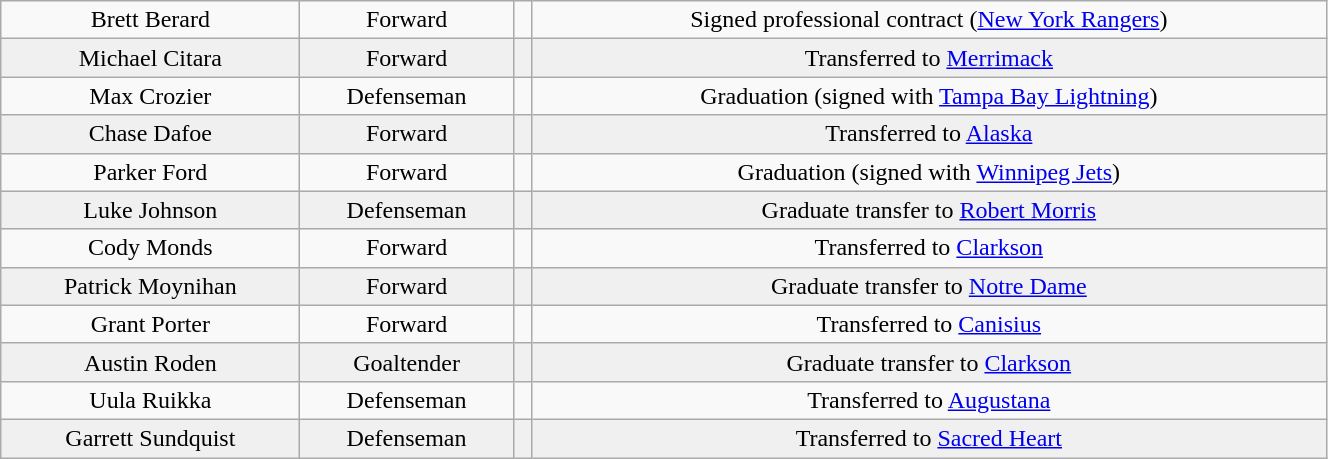<table class="wikitable" width="70%">
<tr align="center" bgcolor="">
<td>Brett Berard</td>
<td>Forward</td>
<td></td>
<td>Signed professional contract (<a href='#'>New York Rangers</a>)</td>
</tr>
<tr align="center" bgcolor="f0f0f0">
<td>Michael Citara</td>
<td>Forward</td>
<td></td>
<td>Transferred to <a href='#'>Merrimack</a></td>
</tr>
<tr align="center" bgcolor="">
<td>Max Crozier</td>
<td>Defenseman</td>
<td></td>
<td>Graduation (signed with <a href='#'>Tampa Bay Lightning</a>)</td>
</tr>
<tr align="center" bgcolor="f0f0f0">
<td>Chase Dafoe</td>
<td>Forward</td>
<td></td>
<td>Transferred to <a href='#'>Alaska</a></td>
</tr>
<tr align="center" bgcolor="">
<td>Parker Ford</td>
<td>Forward</td>
<td></td>
<td>Graduation (signed with <a href='#'>Winnipeg Jets</a>)</td>
</tr>
<tr align="center" bgcolor="f0f0f0">
<td>Luke Johnson</td>
<td>Defenseman</td>
<td></td>
<td>Graduate transfer to <a href='#'>Robert Morris</a></td>
</tr>
<tr align="center" bgcolor="">
<td>Cody Monds</td>
<td>Forward</td>
<td></td>
<td>Transferred to <a href='#'>Clarkson</a></td>
</tr>
<tr align="center" bgcolor="f0f0f0">
<td>Patrick Moynihan</td>
<td>Forward</td>
<td></td>
<td>Graduate transfer to <a href='#'>Notre Dame</a></td>
</tr>
<tr align="center" bgcolor="">
<td>Grant Porter</td>
<td>Forward</td>
<td></td>
<td>Transferred to <a href='#'>Canisius</a></td>
</tr>
<tr align="center" bgcolor="f0f0f0">
<td>Austin Roden</td>
<td>Goaltender</td>
<td></td>
<td>Graduate transfer to <a href='#'>Clarkson</a></td>
</tr>
<tr align="center" bgcolor="">
<td>Uula Ruikka</td>
<td>Defenseman</td>
<td></td>
<td>Transferred to <a href='#'>Augustana</a></td>
</tr>
<tr align="center" bgcolor="f0f0f0">
<td>Garrett Sundquist</td>
<td>Defenseman</td>
<td></td>
<td>Transferred to <a href='#'>Sacred Heart</a></td>
</tr>
</table>
